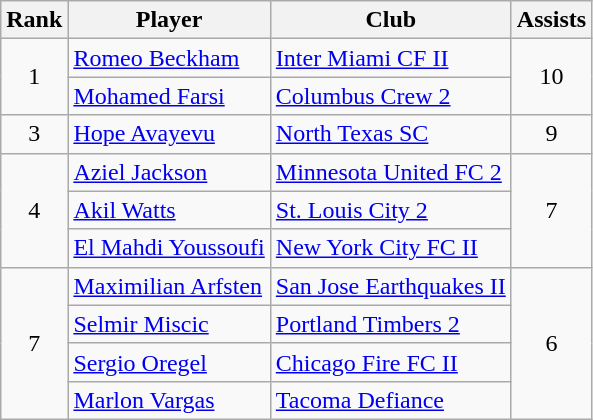<table class="wikitable" style="text-align:center">
<tr>
<th>Rank</th>
<th>Player</th>
<th>Club</th>
<th>Assists</th>
</tr>
<tr>
<td rowspan="2">1</td>
<td align="left"> <a href='#'>Romeo Beckham</a></td>
<td align="left"><a href='#'>Inter Miami CF II</a></td>
<td rowspan="2">10</td>
</tr>
<tr>
<td align="left"> <a href='#'>Mohamed Farsi</a></td>
<td align="left"><a href='#'>Columbus Crew 2</a></td>
</tr>
<tr>
<td>3</td>
<td align="left"> <a href='#'>Hope Avayevu</a></td>
<td align="left"><a href='#'>North Texas SC</a></td>
<td>9</td>
</tr>
<tr>
<td rowspan="3">4</td>
<td align="left"> <a href='#'>Aziel Jackson</a></td>
<td align="left"><a href='#'>Minnesota United FC 2</a></td>
<td rowspan="3">7</td>
</tr>
<tr>
<td align="left"> <a href='#'>Akil Watts</a></td>
<td align="left"><a href='#'>St. Louis City 2</a></td>
</tr>
<tr>
<td align="left"> <a href='#'>El Mahdi Youssoufi</a></td>
<td align="left"><a href='#'>New York City FC II</a></td>
</tr>
<tr>
<td rowspan="4">7</td>
<td align="left"> <a href='#'>Maximilian Arfsten</a></td>
<td align="left"><a href='#'>San Jose Earthquakes II</a></td>
<td rowspan="4">6</td>
</tr>
<tr>
<td align="left"> <a href='#'>Selmir Miscic</a></td>
<td align="left"><a href='#'>Portland Timbers 2</a></td>
</tr>
<tr>
<td align="left"> <a href='#'>Sergio Oregel</a></td>
<td align="left"><a href='#'>Chicago Fire FC II</a></td>
</tr>
<tr>
<td align="left"> <a href='#'>Marlon Vargas</a></td>
<td align="left"><a href='#'>Tacoma Defiance</a></td>
</tr>
</table>
